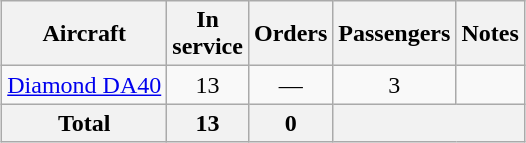<table class="wikitable" style="margin:0.5em auto; text-align:center">
<tr>
<th>Aircraft</th>
<th>In <br> service</th>
<th>Orders</th>
<th>Passengers</th>
<th>Notes</th>
</tr>
<tr>
<td><a href='#'>Diamond DA40</a></td>
<td>13</td>
<td>—</td>
<td>3</td>
<td></td>
</tr>
<tr>
<th>Total</th>
<th>13</th>
<th>0</th>
<th colspan="4"></th>
</tr>
</table>
